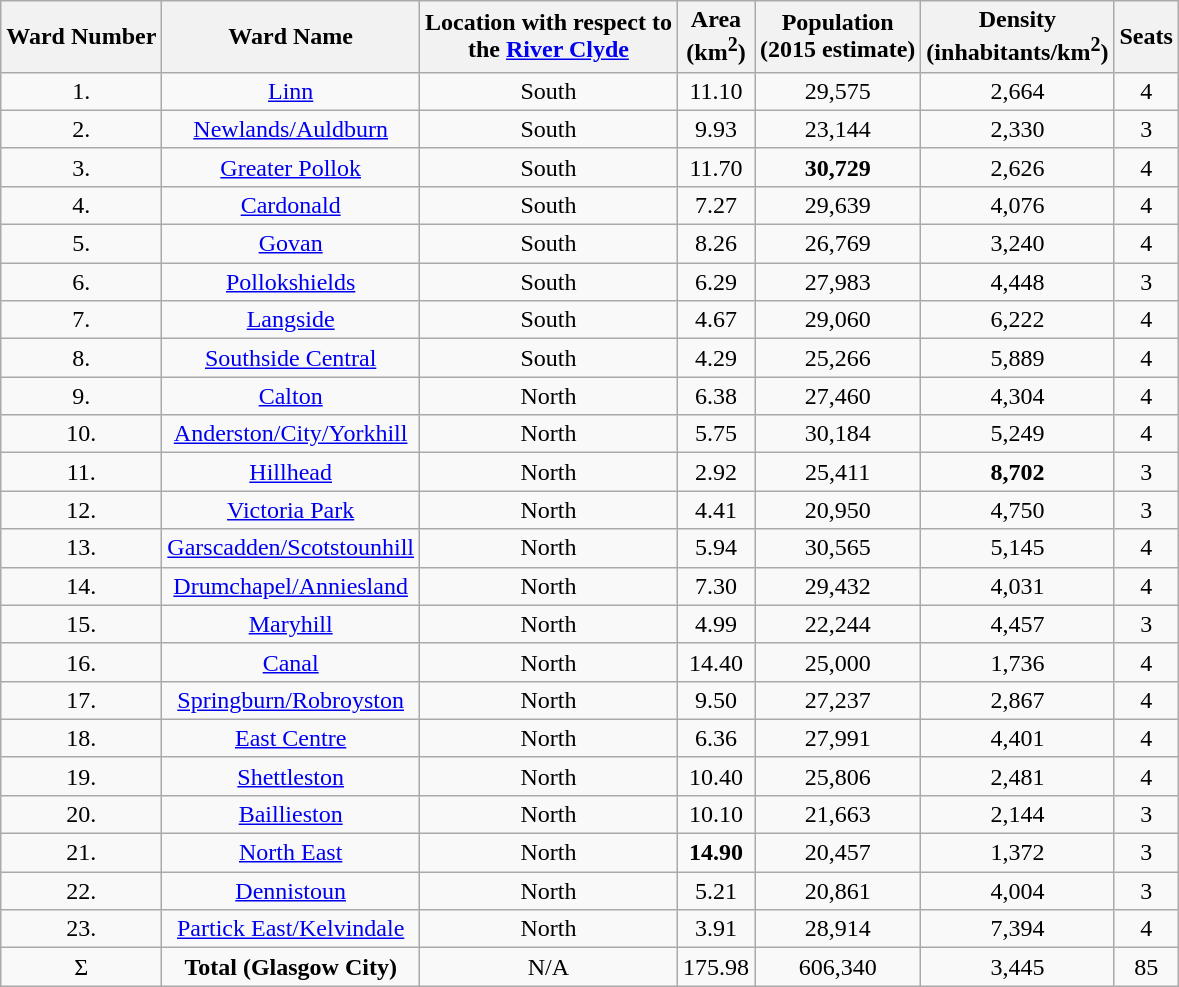<table class="wikitable sortable">
<tr>
<th data-sort-type="number">Ward Number</th>
<th>Ward Name</th>
<th>Location with respect to <br> the <a href='#'>River Clyde</a></th>
<th>Area  <br> (km<sup>2</sup>)</th>
<th>Population  <br> (2015 estimate)</th>
<th>Density  <br> (inhabitants/km<sup>2</sup>)</th>
<th>Seats</th>
</tr>
<tr align="center">
<td>1.</td>
<td><a href='#'>Linn</a></td>
<td>South</td>
<td>11.10</td>
<td>29,575</td>
<td>2,664</td>
<td>4</td>
</tr>
<tr align="center">
<td>2.</td>
<td><a href='#'>Newlands/Auldburn</a></td>
<td>South</td>
<td>9.93</td>
<td>23,144</td>
<td>2,330</td>
<td>3</td>
</tr>
<tr align="center">
<td>3.</td>
<td><a href='#'>Greater Pollok</a></td>
<td>South</td>
<td>11.70</td>
<td><strong>30,729</strong></td>
<td>2,626</td>
<td>4</td>
</tr>
<tr align="center">
<td>4.</td>
<td><a href='#'>Cardonald</a></td>
<td>South</td>
<td>7.27</td>
<td>29,639</td>
<td>4,076</td>
<td>4</td>
</tr>
<tr align="center">
<td>5.</td>
<td><a href='#'>Govan</a></td>
<td>South</td>
<td>8.26</td>
<td>26,769</td>
<td>3,240</td>
<td>4</td>
</tr>
<tr align="center">
<td>6.</td>
<td><a href='#'>Pollokshields</a></td>
<td>South</td>
<td>6.29</td>
<td>27,983</td>
<td>4,448</td>
<td>3</td>
</tr>
<tr align="center">
<td>7.</td>
<td><a href='#'>Langside</a></td>
<td>South</td>
<td>4.67</td>
<td>29,060</td>
<td>6,222</td>
<td>4</td>
</tr>
<tr align="center">
<td>8.</td>
<td><a href='#'>Southside Central</a></td>
<td>South</td>
<td>4.29</td>
<td>25,266</td>
<td>5,889</td>
<td>4</td>
</tr>
<tr align="center">
<td>9.</td>
<td><a href='#'>Calton</a></td>
<td>North</td>
<td>6.38</td>
<td>27,460</td>
<td>4,304</td>
<td>4</td>
</tr>
<tr align="center">
<td>10.</td>
<td><a href='#'>Anderston/City/Yorkhill</a></td>
<td>North</td>
<td>5.75</td>
<td>30,184</td>
<td>5,249</td>
<td>4</td>
</tr>
<tr align="center">
<td>11.</td>
<td><a href='#'>Hillhead</a></td>
<td>North</td>
<td>2.92</td>
<td>25,411</td>
<td><strong>8,702</strong></td>
<td>3</td>
</tr>
<tr align="center">
<td>12.</td>
<td><a href='#'>Victoria Park</a></td>
<td>North</td>
<td>4.41</td>
<td>20,950</td>
<td>4,750</td>
<td>3</td>
</tr>
<tr align="center">
<td>13.</td>
<td><a href='#'>Garscadden/Scotstounhill</a></td>
<td>North</td>
<td>5.94</td>
<td>30,565</td>
<td>5,145</td>
<td>4</td>
</tr>
<tr align="center">
<td>14.</td>
<td><a href='#'>Drumchapel/Anniesland</a></td>
<td>North</td>
<td>7.30</td>
<td>29,432</td>
<td>4,031</td>
<td>4</td>
</tr>
<tr align="center">
<td>15.</td>
<td><a href='#'>Maryhill</a></td>
<td>North</td>
<td>4.99</td>
<td>22,244</td>
<td>4,457</td>
<td>3</td>
</tr>
<tr align="center">
<td>16.</td>
<td><a href='#'>Canal</a></td>
<td>North</td>
<td>14.40</td>
<td>25,000</td>
<td>1,736</td>
<td>4</td>
</tr>
<tr align="center">
<td>17.</td>
<td><a href='#'>Springburn/Robroyston</a></td>
<td>North</td>
<td>9.50</td>
<td>27,237</td>
<td>2,867</td>
<td>4</td>
</tr>
<tr align="center">
<td>18.</td>
<td><a href='#'>East Centre</a></td>
<td>North</td>
<td>6.36</td>
<td>27,991</td>
<td>4,401</td>
<td>4</td>
</tr>
<tr align="center">
<td>19.</td>
<td><a href='#'>Shettleston</a></td>
<td>North</td>
<td>10.40</td>
<td>25,806</td>
<td>2,481</td>
<td>4</td>
</tr>
<tr align="center">
<td>20.</td>
<td><a href='#'>Baillieston</a></td>
<td>North</td>
<td>10.10</td>
<td>21,663</td>
<td>2,144</td>
<td>3</td>
</tr>
<tr align="center">
<td>21.</td>
<td><a href='#'>North East</a></td>
<td>North</td>
<td><strong>14.90</strong></td>
<td>20,457</td>
<td>1,372</td>
<td>3</td>
</tr>
<tr align="center">
<td>22.</td>
<td><a href='#'>Dennistoun</a></td>
<td>North</td>
<td>5.21</td>
<td>20,861</td>
<td>4,004</td>
<td>3</td>
</tr>
<tr align="center">
<td>23.</td>
<td><a href='#'>Partick East/Kelvindale</a></td>
<td>North</td>
<td>3.91</td>
<td>28,914</td>
<td>7,394</td>
<td>4</td>
</tr>
<tr align="center">
<td>Σ</td>
<td><strong>Total (Glasgow City)</strong></td>
<td>N/A</td>
<td>175.98</td>
<td>606,340</td>
<td>3,445</td>
<td>85</td>
</tr>
</table>
